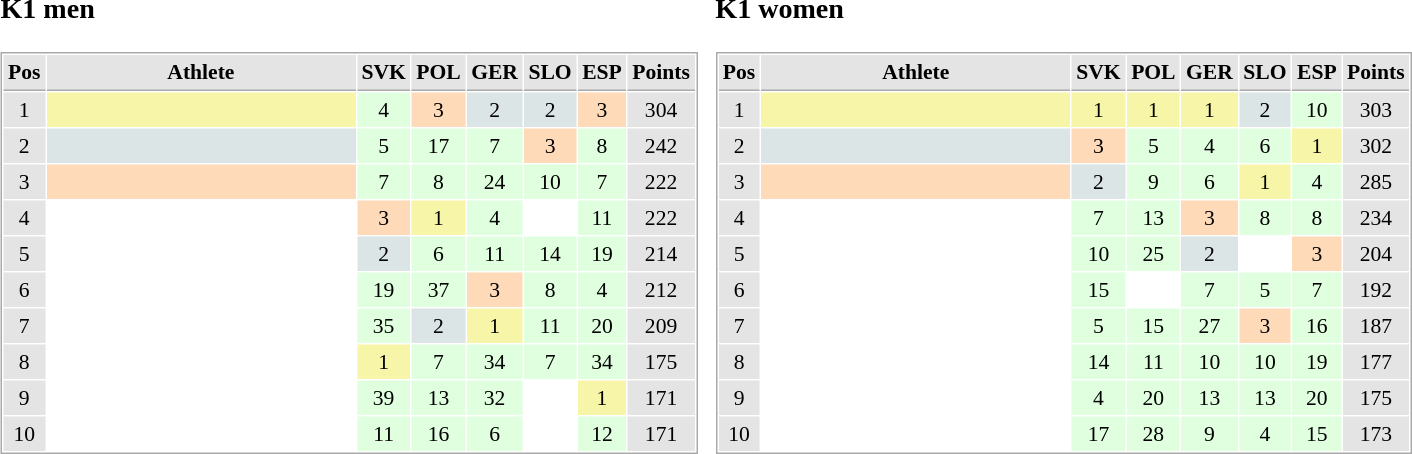<table border="0" cellspacing="10">
<tr>
<td><br><h3>K1 men</h3><table cellspacing="1" cellpadding="3" style="border:1px solid #AAAAAA;font-size:90%">
<tr bgcolor="#E4E4E4">
<th style="border-bottom:1px solid #AAAAAA" width=10>Pos</th>
<th style="border-bottom:1px solid #AAAAAA" width=200>Athlete</th>
<th style="border-bottom:1px solid #AAAAAA" width=20>SVK</th>
<th style="border-bottom:1px solid #AAAAAA" width=20>POL</th>
<th style="border-bottom:1px solid #AAAAAA" width=20>GER</th>
<th style="border-bottom:1px solid #AAAAAA" width=20>SLO</th>
<th style="border-bottom:1px solid #AAAAAA" width=20>ESP</th>
<th style="border-bottom:1px solid #AAAAAA" width=20>Points</th>
</tr>
<tr align="center">
<td style="background:#E4E4E4;">1</td>
<td align="left" style="background:#F7F6A8;"></td>
<td style="background:#DFFFDF;">4</td>
<td style="background:#FFDAB9;">3</td>
<td style="background:#DCE5E5;">2</td>
<td style="background:#DCE5E5;">2</td>
<td style="background:#FFDAB9;">3</td>
<td style="background:#E4E4E4;">304</td>
</tr>
<tr align="center">
<td style="background:#E4E4E4;">2</td>
<td align="left" style="background:#DCE5E5;"></td>
<td style="background:#DFFFDF;">5</td>
<td style="background:#DFFFDF;">17</td>
<td style="background:#DFFFDF;">7</td>
<td style="background:#FFDAB9;">3</td>
<td style="background:#DFFFDF;">8</td>
<td style="background:#E4E4E4;">242</td>
</tr>
<tr align="center">
<td style="background:#E4E4E4;">3</td>
<td align="left" style="background:#FFDAB9;"></td>
<td style="background:#DFFFDF;">7</td>
<td style="background:#DFFFDF;">8</td>
<td style="background:#DFFFDF;">24</td>
<td style="background:#DFFFDF;">10</td>
<td style="background:#DFFFDF;">7</td>
<td style="background:#E4E4E4;">222</td>
</tr>
<tr align="center">
<td style="background:#E4E4E4;">4</td>
<td align="left"></td>
<td style="background:#FFDAB9;">3</td>
<td style="background:#F7F6A8;">1</td>
<td style="background:#DFFFDF;">4</td>
<td></td>
<td style="background:#DFFFDF;">11</td>
<td style="background:#E4E4E4;">222</td>
</tr>
<tr align="center">
<td style="background:#E4E4E4;">5</td>
<td align="left"></td>
<td style="background:#DCE5E5;">2</td>
<td style="background:#DFFFDF;">6</td>
<td style="background:#DFFFDF;">11</td>
<td style="background:#DFFFDF;">14</td>
<td style="background:#DFFFDF;">19</td>
<td style="background:#E4E4E4;">214</td>
</tr>
<tr align="center">
<td style="background:#E4E4E4;">6</td>
<td align="left"></td>
<td style="background:#DFFFDF;">19</td>
<td style="background:#DFFFDF;">37</td>
<td style="background:#FFDAB9;">3</td>
<td style="background:#DFFFDF;">8</td>
<td style="background:#DFFFDF;">4</td>
<td style="background:#E4E4E4;">212</td>
</tr>
<tr align="center">
<td style="background:#E4E4E4;">7</td>
<td align="left"></td>
<td style="background:#DFFFDF;">35</td>
<td style="background:#DCE5E5;">2</td>
<td style="background:#F7F6A8;">1</td>
<td style="background:#DFFFDF;">11</td>
<td style="background:#DFFFDF;">20</td>
<td style="background:#E4E4E4;">209</td>
</tr>
<tr align="center">
<td style="background:#E4E4E4;">8</td>
<td align="left"></td>
<td style="background:#F7F6A8;">1</td>
<td style="background:#DFFFDF;">7</td>
<td style="background:#DFFFDF;">34</td>
<td style="background:#DFFFDF;">7</td>
<td style="background:#DFFFDF;">34</td>
<td style="background:#E4E4E4;">175</td>
</tr>
<tr align="center">
<td style="background:#E4E4E4;">9</td>
<td align="left"></td>
<td style="background:#DFFFDF;">39</td>
<td style="background:#DFFFDF;">13</td>
<td style="background:#DFFFDF;">32</td>
<td></td>
<td style="background:#F7F6A8;">1</td>
<td style="background:#E4E4E4;">171</td>
</tr>
<tr align="center">
<td style="background:#E4E4E4;">10</td>
<td align="left"></td>
<td style="background:#DFFFDF;">11</td>
<td style="background:#DFFFDF;">16</td>
<td style="background:#DFFFDF;">6</td>
<td></td>
<td style="background:#DFFFDF;">12</td>
<td style="background:#E4E4E4;">171</td>
</tr>
</table>
</td>
<td><br><h3>K1 women</h3><table cellspacing="1" cellpadding="3" style="border:1px solid #AAAAAA;font-size:90%">
<tr bgcolor="#E4E4E4">
<th style="border-bottom:1px solid #AAAAAA" width=10>Pos</th>
<th style="border-bottom:1px solid #AAAAAA" width=200>Athlete</th>
<th style="border-bottom:1px solid #AAAAAA" width=20>SVK</th>
<th style="border-bottom:1px solid #AAAAAA" width=20>POL</th>
<th style="border-bottom:1px solid #AAAAAA" width=20>GER</th>
<th style="border-bottom:1px solid #AAAAAA" width=20>SLO</th>
<th style="border-bottom:1px solid #AAAAAA" width=20>ESP</th>
<th style="border-bottom:1px solid #AAAAAA" width=20>Points</th>
</tr>
<tr align="center">
<td style="background:#E4E4E4;">1</td>
<td align="left" style="background:#F7F6A8;"></td>
<td style="background:#F7F6A8;">1</td>
<td style="background:#F7F6A8;">1</td>
<td style="background:#F7F6A8;">1</td>
<td style="background:#DCE5E5;">2</td>
<td style="background:#DFFFDF;">10</td>
<td style="background:#E4E4E4;">303</td>
</tr>
<tr align="center">
<td style="background:#E4E4E4;">2</td>
<td align="left" style="background:#DCE5E5;"></td>
<td style="background:#FFDAB9;">3</td>
<td style="background:#DFFFDF;">5</td>
<td style="background:#DFFFDF;">4</td>
<td style="background:#DFFFDF;">6</td>
<td style="background:#F7F6A8;">1</td>
<td style="background:#E4E4E4;">302</td>
</tr>
<tr align="center">
<td style="background:#E4E4E4;">3</td>
<td align="left" style="background:#FFDAB9;"></td>
<td style="background:#DCE5E5;">2</td>
<td style="background:#DFFFDF;">9</td>
<td style="background:#DFFFDF;">6</td>
<td style="background:#F7F6A8;">1</td>
<td style="background:#DFFFDF;">4</td>
<td style="background:#E4E4E4;">285</td>
</tr>
<tr align="center">
<td style="background:#E4E4E4;">4</td>
<td align="left"></td>
<td style="background:#DFFFDF;">7</td>
<td style="background:#DFFFDF;">13</td>
<td style="background:#FFDAB9;">3</td>
<td style="background:#DFFFDF;">8</td>
<td style="background:#DFFFDF;">8</td>
<td style="background:#E4E4E4;">234</td>
</tr>
<tr align="center">
<td style="background:#E4E4E4;">5</td>
<td align="left"></td>
<td style="background:#DFFFDF;">10</td>
<td style="background:#DFFFDF;">25</td>
<td style="background:#DCE5E5;">2</td>
<td></td>
<td style="background:#FFDAB9;">3</td>
<td style="background:#E4E4E4;">204</td>
</tr>
<tr align="center">
<td style="background:#E4E4E4;">6</td>
<td align="left"></td>
<td style="background:#DFFFDF;">15</td>
<td></td>
<td style="background:#DFFFDF;">7</td>
<td style="background:#DFFFDF;">5</td>
<td style="background:#DFFFDF;">7</td>
<td style="background:#E4E4E4;">192</td>
</tr>
<tr align="center">
<td style="background:#E4E4E4;">7</td>
<td align="left"></td>
<td style="background:#DFFFDF;">5</td>
<td style="background:#DFFFDF;">15</td>
<td style="background:#DFFFDF;">27</td>
<td style="background:#FFDAB9;">3</td>
<td style="background:#DFFFDF;">16</td>
<td style="background:#E4E4E4;">187</td>
</tr>
<tr align="center">
<td style="background:#E4E4E4;">8</td>
<td align="left"></td>
<td style="background:#DFFFDF;">14</td>
<td style="background:#DFFFDF;">11</td>
<td style="background:#DFFFDF;">10</td>
<td style="background:#DFFFDF;">10</td>
<td style="background:#DFFFDF;">19</td>
<td style="background:#E4E4E4;">177</td>
</tr>
<tr align="center">
<td style="background:#E4E4E4;">9</td>
<td align="left"></td>
<td style="background:#DFFFDF;">4</td>
<td style="background:#DFFFDF;">20</td>
<td style="background:#DFFFDF;">13</td>
<td style="background:#DFFFDF;">13</td>
<td style="background:#DFFFDF;">20</td>
<td style="background:#E4E4E4;">175</td>
</tr>
<tr align="center">
<td style="background:#E4E4E4;">10</td>
<td align="left"></td>
<td style="background:#DFFFDF;">17</td>
<td style="background:#DFFFDF;">28</td>
<td style="background:#DFFFDF;">9</td>
<td style="background:#DFFFDF;">4</td>
<td style="background:#DFFFDF;">15</td>
<td style="background:#E4E4E4;">173</td>
</tr>
</table>
</td>
</tr>
</table>
